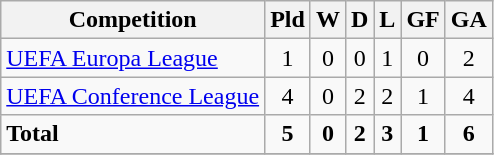<table class="wikitable">
<tr>
<th>Competition</th>
<th>Pld</th>
<th>W</th>
<th>D</th>
<th>L</th>
<th>GF</th>
<th>GA</th>
</tr>
<tr>
<td><a href='#'>UEFA Europa League</a></td>
<td style="text-align:center;">1</td>
<td style="text-align:center;">0</td>
<td style="text-align:center;">0</td>
<td style="text-align:center;">1</td>
<td style="text-align:center;">0</td>
<td style="text-align:center;">2</td>
</tr>
<tr>
<td><a href='#'>UEFA Conference League</a></td>
<td style="text-align:center;">4</td>
<td style="text-align:center;">0</td>
<td style="text-align:center;">2</td>
<td style="text-align:center;">2</td>
<td style="text-align:center;">1</td>
<td style="text-align:center;">4</td>
</tr>
<tr>
<td><strong>Total</strong></td>
<td style="text-align:center;"><strong>5</strong></td>
<td style="text-align:center;"><strong>0</strong></td>
<td style="text-align:center;"><strong>2</strong></td>
<td style="text-align:center;"><strong>3</strong></td>
<td style="text-align:center;"><strong>1</strong></td>
<td style="text-align:center;"><strong>6</strong></td>
</tr>
<tr>
</tr>
</table>
